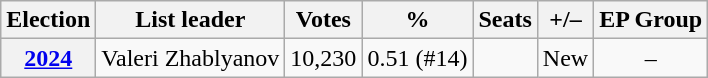<table class="wikitable" style="text-align:center">
<tr>
<th>Election</th>
<th>List leader</th>
<th>Votes</th>
<th>%</th>
<th>Seats</th>
<th>+/–</th>
<th>EP Group</th>
</tr>
<tr>
<th><a href='#'>2024</a></th>
<td>Valeri Zhablyanov</td>
<td>10,230</td>
<td>0.51 (#14)</td>
<td></td>
<td>New</td>
<td>–</td>
</tr>
</table>
